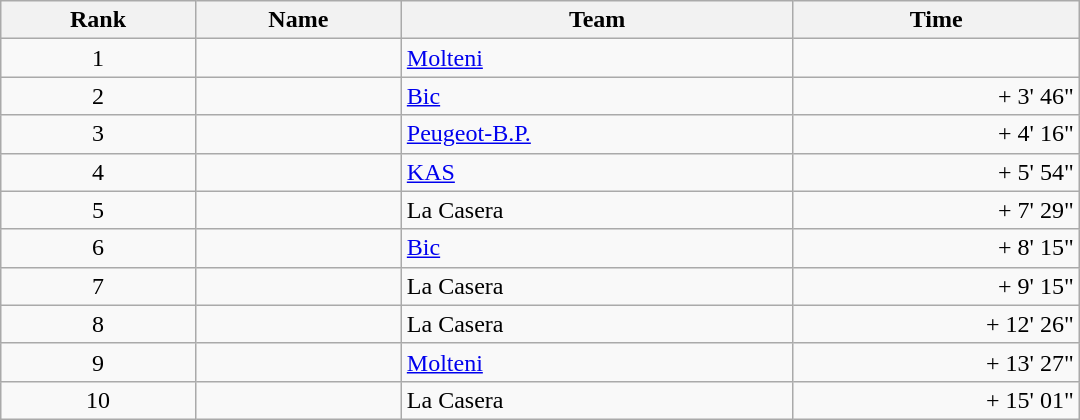<table class="wikitable" style="width:45em;margin-bottom:0;">
<tr>
<th>Rank</th>
<th>Name</th>
<th>Team</th>
<th>Time</th>
</tr>
<tr>
<td style="text-align:center;">1</td>
<td>   </td>
<td><a href='#'>Molteni</a></td>
<td align=right></td>
</tr>
<tr>
<td style="text-align:center;">2</td>
<td></td>
<td><a href='#'>Bic</a></td>
<td align=right>+ 3' 46"</td>
</tr>
<tr>
<td style="text-align:center;">3</td>
<td></td>
<td><a href='#'>Peugeot-B.P.</a></td>
<td align=right>+ 4' 16"</td>
</tr>
<tr>
<td style="text-align:center;">4</td>
<td></td>
<td><a href='#'>KAS</a></td>
<td align=right>+ 5' 54"</td>
</tr>
<tr>
<td style="text-align:center;">5</td>
<td></td>
<td>La Casera</td>
<td align=right>+ 7' 29"</td>
</tr>
<tr>
<td style="text-align:center;">6</td>
<td></td>
<td><a href='#'>Bic</a></td>
<td align=right>+ 8' 15"</td>
</tr>
<tr>
<td style="text-align:center;">7</td>
<td></td>
<td>La Casera</td>
<td align=right>+ 9' 15"</td>
</tr>
<tr>
<td style="text-align:center;">8</td>
<td></td>
<td>La Casera</td>
<td align=right>+ 12' 26"</td>
</tr>
<tr>
<td style="text-align:center;">9</td>
<td></td>
<td><a href='#'>Molteni</a></td>
<td align=right>+ 13' 27"</td>
</tr>
<tr>
<td style="text-align:center;">10</td>
<td></td>
<td>La Casera</td>
<td align=right>+ 15' 01"</td>
</tr>
</table>
